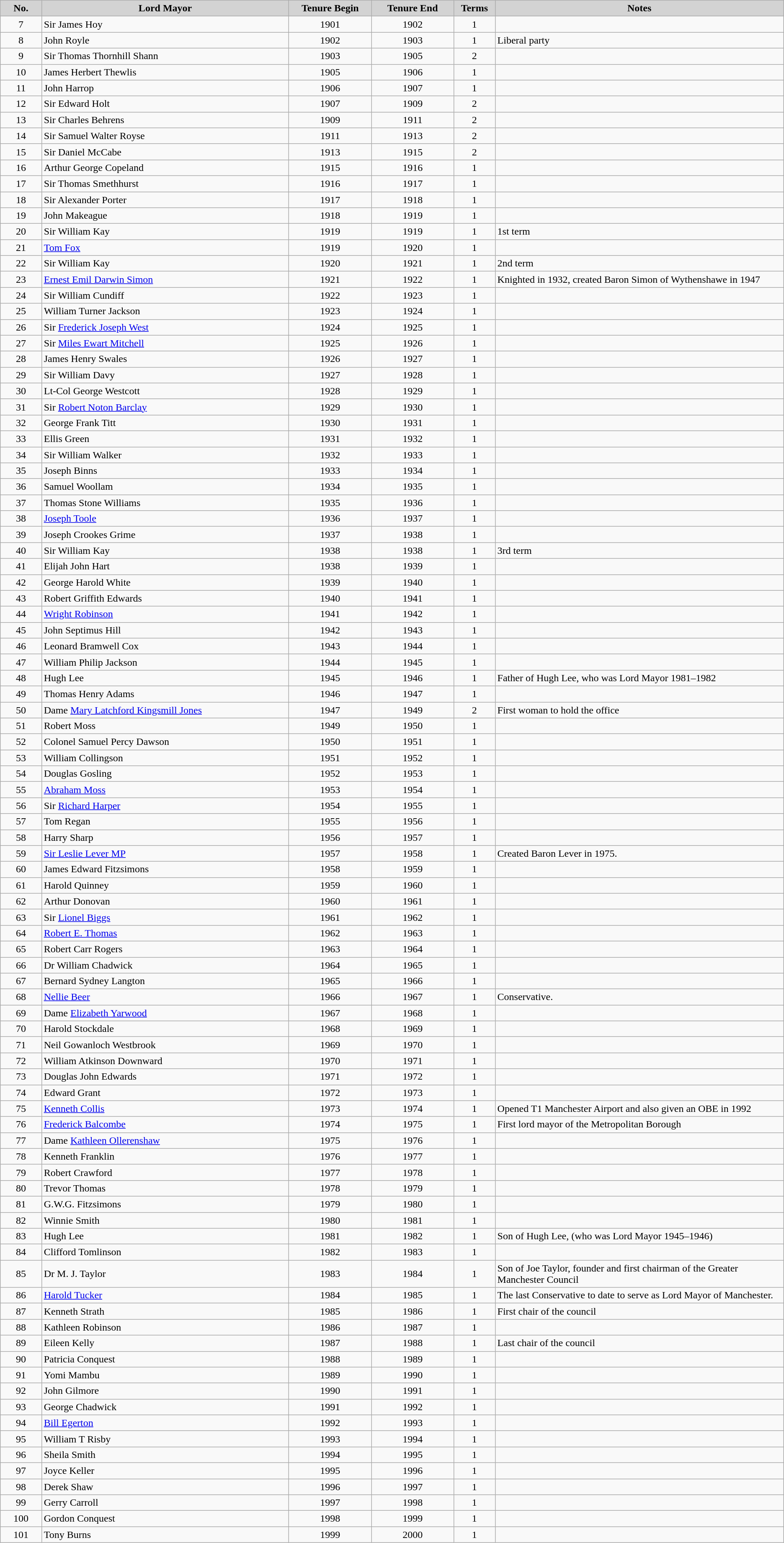<table class="wikitable">
<tr>
<th style="background-color: #D3D3D3" width="5%">No.</th>
<th style="background-color: #D3D3D3" width="30%">Lord Mayor</th>
<th style="background-color: #D3D3D3" width="10%">Tenure Begin</th>
<th style="background-color: #D3D3D3" width="10%">Tenure End</th>
<th style="background-color: #D3D3D3" width="5%">Terms</th>
<th style="background-color: #D3D3D3" width="35%">Notes</th>
</tr>
<tr>
<td align=center>7</td>
<td>Sir James Hoy</td>
<td align=center>1901</td>
<td align=center>1902</td>
<td align=center>1</td>
<td></td>
</tr>
<tr>
<td align=center>8</td>
<td>John Royle</td>
<td align=center>1902</td>
<td align=center>1903</td>
<td align=center>1</td>
<td>Liberal party</td>
</tr>
<tr>
<td align=center>9</td>
<td>Sir Thomas Thornhill Shann</td>
<td align=center>1903</td>
<td align=center>1905</td>
<td align=center>2</td>
<td></td>
</tr>
<tr>
<td align=center>10</td>
<td>James Herbert Thewlis</td>
<td align=center>1905</td>
<td align=center>1906</td>
<td align=center>1</td>
<td></td>
</tr>
<tr>
<td align=center>11</td>
<td>John Harrop</td>
<td align=center>1906</td>
<td align=center>1907</td>
<td align=center>1</td>
<td></td>
</tr>
<tr>
<td align=center>12</td>
<td>Sir Edward Holt</td>
<td align=center>1907</td>
<td align=center>1909</td>
<td align=center>2</td>
<td></td>
</tr>
<tr>
<td align=center>13</td>
<td>Sir Charles Behrens</td>
<td align=center>1909</td>
<td align=center>1911</td>
<td align=center>2</td>
<td></td>
</tr>
<tr>
<td align=center>14</td>
<td>Sir Samuel Walter Royse</td>
<td align=center>1911</td>
<td align=center>1913</td>
<td align=center>2</td>
<td></td>
</tr>
<tr>
<td align=center>15</td>
<td>Sir Daniel McCabe</td>
<td align=center>1913</td>
<td align=center>1915</td>
<td align=center>2</td>
<td></td>
</tr>
<tr>
<td align=center>16</td>
<td>Arthur George Copeland</td>
<td align=center>1915</td>
<td align=center>1916</td>
<td align=center>1</td>
<td></td>
</tr>
<tr>
<td align=center>17</td>
<td>Sir Thomas Smethhurst</td>
<td align=center>1916</td>
<td align=center>1917</td>
<td align=center>1</td>
<td></td>
</tr>
<tr>
<td align=center>18</td>
<td>Sir Alexander Porter</td>
<td align=center>1917</td>
<td align=center>1918</td>
<td align=center>1</td>
<td></td>
</tr>
<tr>
<td align=center>19</td>
<td>John Makeague</td>
<td align=center>1918</td>
<td align=center>1919</td>
<td align=center>1</td>
<td></td>
</tr>
<tr>
<td align=center>20</td>
<td>Sir William Kay</td>
<td align=center>1919</td>
<td align=center>1919</td>
<td align=center>1</td>
<td>1st term</td>
</tr>
<tr>
<td align=center>21</td>
<td><a href='#'>Tom Fox</a></td>
<td align=center>1919</td>
<td align=center>1920</td>
<td align=center>1</td>
<td></td>
</tr>
<tr>
<td align=center>22</td>
<td>Sir William Kay</td>
<td align=center>1920</td>
<td align=center>1921</td>
<td align=center>1</td>
<td>2nd term</td>
</tr>
<tr>
<td align=center>23</td>
<td><a href='#'>Ernest Emil Darwin Simon</a></td>
<td align=center>1921</td>
<td align=center>1922</td>
<td align=center>1</td>
<td>Knighted in 1932, created Baron Simon of Wythenshawe in 1947</td>
</tr>
<tr>
<td align=center>24</td>
<td>Sir William Cundiff</td>
<td align=center>1922</td>
<td align=center>1923</td>
<td align=center>1</td>
<td></td>
</tr>
<tr>
<td align=center>25</td>
<td>William Turner Jackson</td>
<td align=center>1923</td>
<td align=center>1924</td>
<td align=center>1</td>
<td></td>
</tr>
<tr>
<td align=center>26</td>
<td>Sir <a href='#'>Frederick Joseph West</a></td>
<td align="center">1924</td>
<td align=center>1925</td>
<td align=center>1</td>
<td></td>
</tr>
<tr>
<td align=center>27</td>
<td>Sir <a href='#'>Miles Ewart Mitchell</a></td>
<td align="center">1925</td>
<td align=center>1926</td>
<td align=center>1</td>
<td></td>
</tr>
<tr>
<td align=center>28</td>
<td>James Henry Swales</td>
<td align=center>1926</td>
<td align=center>1927</td>
<td align=center>1</td>
<td></td>
</tr>
<tr>
<td align=center>29</td>
<td>Sir William Davy</td>
<td align=center>1927</td>
<td align=center>1928</td>
<td align=center>1</td>
<td></td>
</tr>
<tr>
<td align=center>30</td>
<td>Lt-Col George Westcott</td>
<td align=center>1928</td>
<td align=center>1929</td>
<td align=center>1</td>
<td></td>
</tr>
<tr>
<td align=center>31</td>
<td>Sir <a href='#'>Robert Noton Barclay</a></td>
<td align=center>1929</td>
<td align=center>1930</td>
<td align=center>1</td>
<td></td>
</tr>
<tr>
<td align=center>32</td>
<td>George Frank Titt</td>
<td align=center>1930</td>
<td align=center>1931</td>
<td align=center>1</td>
<td></td>
</tr>
<tr>
<td align=center>33</td>
<td>Ellis Green</td>
<td align=center>1931</td>
<td align=center>1932</td>
<td align=center>1</td>
<td></td>
</tr>
<tr>
<td align=center>34</td>
<td>Sir William Walker</td>
<td align=center>1932</td>
<td align=center>1933</td>
<td align=center>1</td>
<td></td>
</tr>
<tr>
<td align=center>35</td>
<td>Joseph Binns</td>
<td align=center>1933</td>
<td align=center>1934</td>
<td align=center>1</td>
<td></td>
</tr>
<tr>
<td align=center>36</td>
<td>Samuel Woollam</td>
<td align=center>1934</td>
<td align=center>1935</td>
<td align=center>1</td>
<td></td>
</tr>
<tr>
<td align=center>37</td>
<td>Thomas Stone Williams</td>
<td align=center>1935</td>
<td align=center>1936</td>
<td align=center>1</td>
<td></td>
</tr>
<tr>
<td align=center>38</td>
<td><a href='#'>Joseph Toole</a></td>
<td align=center>1936</td>
<td align=center>1937</td>
<td align=center>1</td>
<td></td>
</tr>
<tr>
<td align=center>39</td>
<td>Joseph Crookes Grime</td>
<td align=center>1937</td>
<td align=center>1938</td>
<td align=center>1</td>
<td></td>
</tr>
<tr>
<td align=center>40</td>
<td>Sir William Kay</td>
<td align=center>1938</td>
<td align=center>1938</td>
<td align=center>1</td>
<td>3rd term</td>
</tr>
<tr>
<td align=center>41</td>
<td>Elijah John Hart</td>
<td align=center>1938</td>
<td align=center>1939</td>
<td align=center>1</td>
<td></td>
</tr>
<tr>
<td align=center>42</td>
<td>George Harold White</td>
<td align=center>1939</td>
<td align=center>1940</td>
<td align=center>1</td>
<td></td>
</tr>
<tr>
<td align=center>43</td>
<td>Robert Griffith Edwards</td>
<td align=center>1940</td>
<td align=center>1941</td>
<td align=center>1</td>
<td></td>
</tr>
<tr>
<td align=center>44</td>
<td><a href='#'>Wright Robinson</a></td>
<td align=center>1941</td>
<td align=center>1942</td>
<td align=center>1</td>
<td></td>
</tr>
<tr>
<td align=center>45</td>
<td>John Septimus Hill</td>
<td align=center>1942</td>
<td align=center>1943</td>
<td align=center>1</td>
<td></td>
</tr>
<tr>
<td align=center>46</td>
<td>Leonard Bramwell Cox</td>
<td align=center>1943</td>
<td align=center>1944</td>
<td align=center>1</td>
<td></td>
</tr>
<tr>
<td align=center>47</td>
<td>William Philip Jackson</td>
<td align=center>1944</td>
<td align=center>1945</td>
<td align=center>1</td>
<td></td>
</tr>
<tr>
<td align=center>48</td>
<td>Hugh Lee</td>
<td align=center>1945</td>
<td align=center>1946</td>
<td align=center>1</td>
<td>Father of Hugh Lee, who was Lord Mayor 1981–1982</td>
</tr>
<tr>
<td align=center>49</td>
<td>Thomas Henry Adams</td>
<td align=center>1946</td>
<td align=center>1947</td>
<td align=center>1</td>
<td></td>
</tr>
<tr>
<td align=center>50</td>
<td>Dame <a href='#'>Mary Latchford Kingsmill Jones</a></td>
<td align="center">1947</td>
<td align=center>1949</td>
<td align=center>2</td>
<td>First woman to hold the office</td>
</tr>
<tr>
<td align=center>51</td>
<td>Robert Moss</td>
<td align=center>1949</td>
<td align=center>1950</td>
<td align=center>1</td>
<td></td>
</tr>
<tr>
<td align=center>52</td>
<td>Colonel Samuel Percy Dawson</td>
<td align=center>1950</td>
<td align=center>1951</td>
<td align=center>1</td>
<td></td>
</tr>
<tr>
<td align=center>53</td>
<td>William Collingson</td>
<td align=center>1951</td>
<td align=center>1952</td>
<td align=center>1</td>
<td></td>
</tr>
<tr>
<td align=center>54</td>
<td>Douglas Gosling</td>
<td align=center>1952</td>
<td align=center>1953</td>
<td align=center>1</td>
<td></td>
</tr>
<tr>
<td align=center>55</td>
<td><a href='#'>Abraham Moss</a></td>
<td align=center>1953</td>
<td align=center>1954</td>
<td align=center>1</td>
<td></td>
</tr>
<tr>
<td align=center>56</td>
<td>Sir <a href='#'>Richard Harper</a></td>
<td align="center">1954</td>
<td align=center>1955</td>
<td align=center>1</td>
<td></td>
</tr>
<tr>
<td align=center>57</td>
<td>Tom Regan</td>
<td align=center>1955</td>
<td align=center>1956</td>
<td align=center>1</td>
<td></td>
</tr>
<tr>
<td align=center>58</td>
<td>Harry Sharp</td>
<td align=center>1956</td>
<td align=center>1957</td>
<td align=center>1</td>
<td></td>
</tr>
<tr>
<td align=center>59</td>
<td><a href='#'>Sir Leslie Lever MP</a></td>
<td align=center>1957</td>
<td align=center>1958</td>
<td align=center>1</td>
<td>Created Baron Lever in 1975.</td>
</tr>
<tr>
<td align=center>60</td>
<td>James Edward Fitzsimons</td>
<td align=center>1958</td>
<td align=center>1959</td>
<td align=center>1</td>
<td></td>
</tr>
<tr>
<td align=center>61</td>
<td>Harold Quinney</td>
<td align=center>1959</td>
<td align=center>1960</td>
<td align=center>1</td>
<td></td>
</tr>
<tr>
<td align=center>62</td>
<td>Arthur Donovan</td>
<td align=center>1960</td>
<td align=center>1961</td>
<td align=center>1</td>
<td></td>
</tr>
<tr>
<td align=center>63</td>
<td>Sir <a href='#'>Lionel Biggs</a></td>
<td align="center">1961</td>
<td align=center>1962</td>
<td align=center>1</td>
<td></td>
</tr>
<tr>
<td align=center>64</td>
<td><a href='#'>Robert E. Thomas</a></td>
<td align=center>1962</td>
<td align=center>1963</td>
<td align=center>1</td>
<td></td>
</tr>
<tr>
<td align=center>65</td>
<td>Robert Carr Rogers</td>
<td align=center>1963</td>
<td align=center>1964</td>
<td align=center>1</td>
<td></td>
</tr>
<tr>
<td align=center>66</td>
<td>Dr William Chadwick</td>
<td align=center>1964</td>
<td align=center>1965</td>
<td align=center>1</td>
<td></td>
</tr>
<tr>
<td align=center>67</td>
<td>Bernard Sydney Langton</td>
<td align=center>1965</td>
<td align=center>1966</td>
<td align=center>1</td>
<td></td>
</tr>
<tr>
<td align=center>68</td>
<td><a href='#'>Nellie Beer</a></td>
<td align=center>1966</td>
<td align=center>1967</td>
<td align=center>1</td>
<td>Conservative.</td>
</tr>
<tr>
<td align=center>69</td>
<td>Dame <a href='#'>Elizabeth Yarwood</a></td>
<td align=center>1967</td>
<td align=center>1968</td>
<td align=center>1</td>
<td></td>
</tr>
<tr>
<td align=center>70</td>
<td>Harold Stockdale</td>
<td align=center>1968</td>
<td align=center>1969</td>
<td align=center>1</td>
<td></td>
</tr>
<tr>
<td align=center>71</td>
<td>Neil Gowanloch Westbrook</td>
<td align=center>1969</td>
<td align=center>1970</td>
<td align=center>1</td>
<td></td>
</tr>
<tr>
<td align=center>72</td>
<td>William Atkinson Downward</td>
<td align=center>1970</td>
<td align=center>1971</td>
<td align=center>1</td>
<td></td>
</tr>
<tr>
<td align=center>73</td>
<td>Douglas John Edwards</td>
<td align=center>1971</td>
<td align=center>1972</td>
<td align=center>1</td>
<td></td>
</tr>
<tr>
<td align=center>74</td>
<td>Edward Grant</td>
<td align=center>1972</td>
<td align=center>1973</td>
<td align=center>1</td>
<td></td>
</tr>
<tr>
<td align=center>75</td>
<td><a href='#'>Kenneth Collis</a></td>
<td align=center>1973</td>
<td align=center>1974</td>
<td align=center>1</td>
<td>Opened T1 Manchester Airport and also given an OBE in 1992</td>
</tr>
<tr>
<td align=center>76</td>
<td><a href='#'>Frederick Balcombe</a></td>
<td align=center>1974</td>
<td align=center>1975</td>
<td align=center>1</td>
<td>First lord mayor of the Metropolitan Borough</td>
</tr>
<tr>
<td align=center>77</td>
<td>Dame <a href='#'>Kathleen Ollerenshaw</a></td>
<td align=center>1975</td>
<td align=center>1976</td>
<td align=center>1</td>
<td></td>
</tr>
<tr>
<td align=center>78</td>
<td>Kenneth Franklin</td>
<td align=center>1976</td>
<td align=center>1977</td>
<td align=center>1</td>
<td></td>
</tr>
<tr>
<td align=center>79</td>
<td>Robert Crawford</td>
<td align=center>1977</td>
<td align=center>1978</td>
<td align=center>1</td>
<td></td>
</tr>
<tr>
<td align=center>80</td>
<td>Trevor Thomas</td>
<td align=center>1978</td>
<td align=center>1979</td>
<td align=center>1</td>
<td></td>
</tr>
<tr>
<td align=center>81</td>
<td>G.W.G. Fitzsimons</td>
<td align=center>1979</td>
<td align=center>1980</td>
<td align=center>1</td>
<td></td>
</tr>
<tr>
<td align=center>82</td>
<td>Winnie Smith</td>
<td align=center>1980</td>
<td align=center>1981</td>
<td align=center>1</td>
<td></td>
</tr>
<tr>
<td align=center>83</td>
<td>Hugh Lee</td>
<td align=center>1981</td>
<td align=center>1982</td>
<td align=center>1</td>
<td>Son of Hugh Lee, (who was Lord Mayor 1945–1946)</td>
</tr>
<tr>
<td align=center>84</td>
<td>Clifford Tomlinson</td>
<td align=center>1982</td>
<td align=center>1983</td>
<td align=center>1</td>
<td></td>
</tr>
<tr>
<td align=center>85</td>
<td>Dr M. J. Taylor</td>
<td align=center>1983</td>
<td align=center>1984</td>
<td align=center>1</td>
<td>Son of Joe Taylor, founder and first chairman of the Greater Manchester Council</td>
</tr>
<tr>
<td align=center>86</td>
<td><a href='#'>Harold Tucker</a></td>
<td align=center>1984</td>
<td align=center>1985</td>
<td align=center>1</td>
<td>The last Conservative to date to serve as Lord Mayor of Manchester.</td>
</tr>
<tr>
<td align=center>87</td>
<td>Kenneth Strath</td>
<td align=center>1985</td>
<td align=center>1986</td>
<td align=center>1</td>
<td>First chair of the council</td>
</tr>
<tr>
<td align=center>88</td>
<td>Kathleen Robinson</td>
<td align=center>1986</td>
<td align=center>1987</td>
<td align=center>1</td>
<td></td>
</tr>
<tr>
<td align=center>89</td>
<td>Eileen Kelly</td>
<td align=center>1987</td>
<td align=center>1988</td>
<td align=center>1</td>
<td>Last chair of the council</td>
</tr>
<tr>
<td align=center>90</td>
<td>Patricia Conquest</td>
<td align=center>1988</td>
<td align=center>1989</td>
<td align=center>1</td>
<td></td>
</tr>
<tr>
<td align=center>91</td>
<td>Yomi Mambu</td>
<td align=center>1989</td>
<td align=center>1990</td>
<td align=center>1</td>
<td></td>
</tr>
<tr>
<td align=center>92</td>
<td>John Gilmore</td>
<td align=center>1990</td>
<td align=center>1991</td>
<td align=center>1</td>
<td></td>
</tr>
<tr>
<td align=center>93</td>
<td>George Chadwick</td>
<td align=center>1991</td>
<td align=center>1992</td>
<td align=center>1</td>
<td></td>
</tr>
<tr>
<td align=center>94</td>
<td><a href='#'>Bill Egerton</a></td>
<td align=center>1992</td>
<td align=center>1993</td>
<td align=center>1</td>
<td></td>
</tr>
<tr>
<td align=center>95</td>
<td>William T Risby</td>
<td align=center>1993</td>
<td align=center>1994</td>
<td align=center>1</td>
<td></td>
</tr>
<tr>
<td align=center>96</td>
<td>Sheila Smith</td>
<td align=center>1994</td>
<td align=center>1995</td>
<td align=center>1</td>
<td></td>
</tr>
<tr>
<td align=center>97</td>
<td>Joyce Keller</td>
<td align=center>1995</td>
<td align=center>1996</td>
<td align=center>1</td>
<td></td>
</tr>
<tr>
<td align=center>98</td>
<td>Derek Shaw</td>
<td align=center>1996</td>
<td align=center>1997</td>
<td align=center>1</td>
<td></td>
</tr>
<tr>
<td align=center>99</td>
<td>Gerry Carroll</td>
<td align=center>1997</td>
<td align=center>1998</td>
<td align=center>1</td>
<td></td>
</tr>
<tr>
<td align=center>100</td>
<td>Gordon Conquest</td>
<td align=center>1998</td>
<td align=center>1999</td>
<td align=center>1</td>
<td></td>
</tr>
<tr>
<td align=center>101</td>
<td>Tony Burns</td>
<td align=center>1999</td>
<td align=center>2000</td>
<td align=center>1</td>
<td></td>
</tr>
</table>
